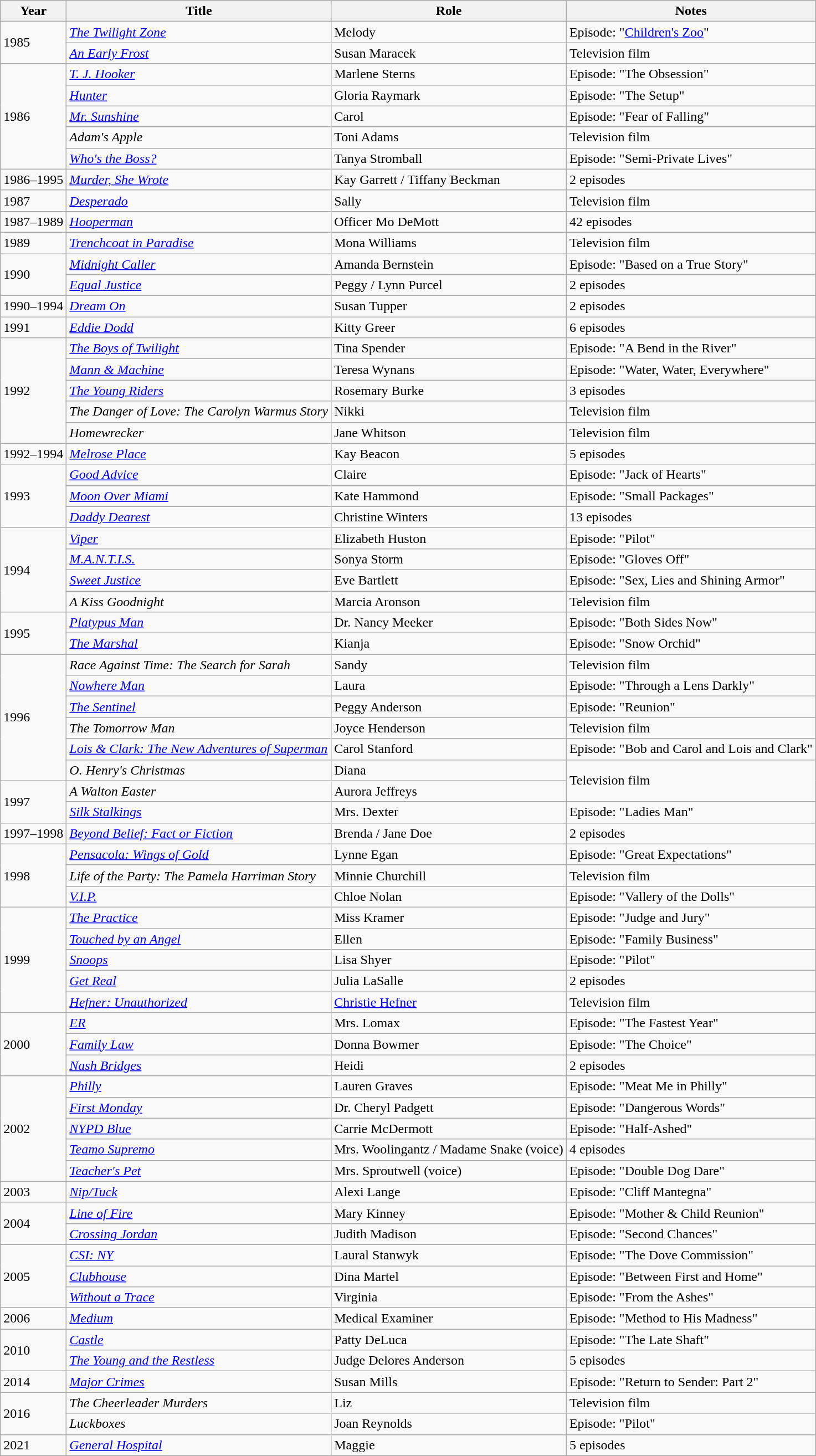<table class="wikitable sortable">
<tr>
<th>Year</th>
<th>Title</th>
<th>Role</th>
<th>Notes</th>
</tr>
<tr>
<td rowspan="2">1985</td>
<td><a href='#'><em>The Twilight Zone</em></a></td>
<td>Melody</td>
<td>Episode: "<a href='#'>Children's Zoo</a>"</td>
</tr>
<tr>
<td><em><a href='#'>An Early Frost</a></em></td>
<td>Susan Maracek</td>
<td>Television film</td>
</tr>
<tr>
<td rowspan="5">1986</td>
<td><em><a href='#'>T. J. Hooker</a></em></td>
<td>Marlene Sterns</td>
<td>Episode: "The Obsession"</td>
</tr>
<tr>
<td><a href='#'><em>Hunter</em></a></td>
<td>Gloria Raymark</td>
<td>Episode: "The Setup"</td>
</tr>
<tr>
<td><a href='#'><em>Mr. Sunshine</em></a></td>
<td>Carol</td>
<td>Episode: "Fear of Falling"</td>
</tr>
<tr>
<td><em>Adam's Apple</em></td>
<td>Toni Adams</td>
<td>Television film</td>
</tr>
<tr>
<td><em><a href='#'>Who's the Boss?</a></em></td>
<td>Tanya Stromball</td>
<td>Episode: "Semi-Private Lives"</td>
</tr>
<tr>
<td>1986–1995</td>
<td><em><a href='#'>Murder, She Wrote</a></em></td>
<td>Kay Garrett / Tiffany Beckman</td>
<td>2 episodes</td>
</tr>
<tr>
<td>1987</td>
<td><em><a href='#'>Desperado</a></em></td>
<td>Sally</td>
<td>Television film</td>
</tr>
<tr>
<td>1987–1989</td>
<td><em><a href='#'>Hooperman</a></em></td>
<td>Officer Mo DeMott</td>
<td>42 episodes</td>
</tr>
<tr>
<td>1989</td>
<td><em><a href='#'>Trenchcoat in Paradise</a></em></td>
<td>Mona Williams</td>
<td>Television film</td>
</tr>
<tr>
<td rowspan="2">1990</td>
<td><em><a href='#'>Midnight Caller</a></em></td>
<td>Amanda Bernstein</td>
<td>Episode: "Based on a True Story"</td>
</tr>
<tr>
<td><a href='#'><em>Equal Justice</em></a></td>
<td>Peggy / Lynn Purcel</td>
<td>2 episodes</td>
</tr>
<tr>
<td>1990–1994</td>
<td><a href='#'><em>Dream On</em></a></td>
<td>Susan Tupper</td>
<td>2 episodes</td>
</tr>
<tr>
<td>1991</td>
<td><em><a href='#'>Eddie Dodd</a></em></td>
<td>Kitty Greer</td>
<td>6 episodes</td>
</tr>
<tr>
<td rowspan="5">1992</td>
<td><em><a href='#'>The Boys of Twilight</a></em></td>
<td>Tina Spender</td>
<td>Episode: "A Bend in the River"</td>
</tr>
<tr>
<td><em><a href='#'>Mann & Machine</a></em></td>
<td>Teresa Wynans</td>
<td>Episode: "Water, Water, Everywhere"</td>
</tr>
<tr>
<td><em><a href='#'>The Young Riders</a></em></td>
<td>Rosemary Burke</td>
<td>3 episodes</td>
</tr>
<tr>
<td><em>The Danger of Love: The Carolyn Warmus Story</em></td>
<td>Nikki</td>
<td>Television film</td>
</tr>
<tr>
<td><em>Homewrecker</em></td>
<td>Jane Whitson</td>
<td>Television film</td>
</tr>
<tr>
<td>1992–1994</td>
<td><em><a href='#'>Melrose Place</a></em></td>
<td>Kay Beacon</td>
<td>5 episodes</td>
</tr>
<tr>
<td rowspan="3">1993</td>
<td><a href='#'><em>Good Advice</em></a></td>
<td>Claire</td>
<td>Episode: "Jack of Hearts"</td>
</tr>
<tr>
<td><a href='#'><em>Moon Over Miami</em></a></td>
<td>Kate Hammond</td>
<td>Episode: "Small Packages"</td>
</tr>
<tr>
<td><em><a href='#'>Daddy Dearest</a></em></td>
<td>Christine Winters</td>
<td>13 episodes</td>
</tr>
<tr>
<td rowspan="4">1994</td>
<td><a href='#'><em>Viper</em></a></td>
<td>Elizabeth Huston</td>
<td>Episode: "Pilot"</td>
</tr>
<tr>
<td><em><a href='#'>M.A.N.T.I.S.</a></em></td>
<td>Sonya Storm</td>
<td>Episode: "Gloves Off"</td>
</tr>
<tr>
<td><em><a href='#'>Sweet Justice</a></em></td>
<td>Eve Bartlett</td>
<td>Episode: "Sex, Lies and Shining Armor"</td>
</tr>
<tr>
<td><em>A Kiss Goodnight</em></td>
<td>Marcia Aronson</td>
<td>Television film</td>
</tr>
<tr>
<td rowspan="2">1995</td>
<td><em><a href='#'>Platypus Man</a></em></td>
<td>Dr. Nancy Meeker</td>
<td>Episode: "Both Sides Now"</td>
</tr>
<tr>
<td><em><a href='#'>The Marshal</a></em></td>
<td>Kianja</td>
<td>Episode: "Snow Orchid"</td>
</tr>
<tr>
<td rowspan="6">1996</td>
<td><em>Race Against Time: The Search for Sarah</em></td>
<td>Sandy</td>
<td>Television film</td>
</tr>
<tr>
<td><a href='#'><em>Nowhere Man</em></a></td>
<td>Laura</td>
<td>Episode: "Through a Lens Darkly"</td>
</tr>
<tr>
<td><a href='#'><em>The Sentinel</em></a></td>
<td>Peggy Anderson</td>
<td>Episode: "Reunion"</td>
</tr>
<tr>
<td><em>The Tomorrow Man</em></td>
<td>Joyce Henderson</td>
<td>Television film</td>
</tr>
<tr>
<td><em><a href='#'>Lois & Clark: The New Adventures of Superman</a></em></td>
<td>Carol Stanford</td>
<td>Episode: "Bob and Carol and Lois and Clark"</td>
</tr>
<tr>
<td><em>O. Henry's Christmas</em></td>
<td>Diana</td>
<td rowspan="2">Television film</td>
</tr>
<tr>
<td rowspan="2">1997</td>
<td><em>A Walton Easter</em></td>
<td>Aurora Jeffreys</td>
</tr>
<tr>
<td><em><a href='#'>Silk Stalkings</a></em></td>
<td>Mrs. Dexter</td>
<td>Episode: "Ladies Man"</td>
</tr>
<tr>
<td>1997–1998</td>
<td><em><a href='#'>Beyond Belief: Fact or Fiction</a></em></td>
<td>Brenda / Jane Doe</td>
<td>2 episodes</td>
</tr>
<tr>
<td rowspan="3">1998</td>
<td><em><a href='#'>Pensacola: Wings of Gold</a></em></td>
<td>Lynne Egan</td>
<td>Episode: "Great Expectations"</td>
</tr>
<tr>
<td><em>Life of the Party: The Pamela Harriman Story</em></td>
<td>Minnie Churchill</td>
<td>Television film</td>
</tr>
<tr>
<td><a href='#'><em>V.I.P.</em></a></td>
<td>Chloe Nolan</td>
<td>Episode: "Vallery of the Dolls"</td>
</tr>
<tr>
<td rowspan="5">1999</td>
<td><em><a href='#'>The Practice</a></em></td>
<td>Miss Kramer</td>
<td>Episode: "Judge and Jury"</td>
</tr>
<tr>
<td><em><a href='#'>Touched by an Angel</a></em></td>
<td>Ellen</td>
<td>Episode: "Family Business"</td>
</tr>
<tr>
<td><a href='#'><em>Snoops</em></a></td>
<td>Lisa Shyer</td>
<td>Episode: "Pilot"</td>
</tr>
<tr>
<td><a href='#'><em>Get Real</em></a></td>
<td>Julia LaSalle</td>
<td>2 episodes</td>
</tr>
<tr>
<td><em><a href='#'>Hefner: Unauthorized</a></em></td>
<td><a href='#'>Christie Hefner</a></td>
<td>Television film</td>
</tr>
<tr>
<td rowspan="3">2000</td>
<td><a href='#'><em>ER</em></a></td>
<td>Mrs. Lomax</td>
<td>Episode: "The Fastest Year"</td>
</tr>
<tr>
<td><a href='#'><em>Family Law</em></a></td>
<td>Donna Bowmer</td>
<td>Episode: "The Choice"</td>
</tr>
<tr>
<td><em><a href='#'>Nash Bridges</a></em></td>
<td>Heidi</td>
<td>2 episodes</td>
</tr>
<tr>
<td rowspan="5">2002</td>
<td><a href='#'><em>Philly</em></a></td>
<td>Lauren Graves</td>
<td>Episode: "Meat Me in Philly"</td>
</tr>
<tr>
<td><em><a href='#'>First Monday</a></em></td>
<td>Dr. Cheryl Padgett</td>
<td>Episode: "Dangerous Words"</td>
</tr>
<tr>
<td><em><a href='#'>NYPD Blue</a></em></td>
<td>Carrie McDermott</td>
<td>Episode: "Half-Ashed"</td>
</tr>
<tr>
<td><em><a href='#'>Teamo Supremo</a></em></td>
<td>Mrs. Woolingantz / Madame Snake (voice)</td>
<td>4 episodes</td>
</tr>
<tr>
<td><em><a href='#'>Teacher's Pet</a></em></td>
<td>Mrs. Sproutwell (voice)</td>
<td>Episode: "Double Dog Dare"</td>
</tr>
<tr>
<td>2003</td>
<td><em><a href='#'>Nip/Tuck</a></em></td>
<td>Alexi Lange</td>
<td>Episode: "Cliff Mantegna"</td>
</tr>
<tr>
<td rowspan="2">2004</td>
<td><a href='#'><em>Line of Fire</em></a></td>
<td>Mary Kinney</td>
<td>Episode: "Mother & Child Reunion"</td>
</tr>
<tr>
<td><em><a href='#'>Crossing Jordan</a></em></td>
<td>Judith Madison</td>
<td>Episode: "Second Chances"</td>
</tr>
<tr>
<td rowspan="3">2005</td>
<td><em><a href='#'>CSI: NY</a></em></td>
<td>Laural Stanwyk</td>
<td>Episode: "The Dove Commission"</td>
</tr>
<tr>
<td><a href='#'><em>Clubhouse</em></a></td>
<td>Dina Martel</td>
<td>Episode: "Between First and Home"</td>
</tr>
<tr>
<td><em><a href='#'>Without a Trace</a></em></td>
<td>Virginia</td>
<td>Episode: "From the Ashes"</td>
</tr>
<tr>
<td>2006</td>
<td><a href='#'><em>Medium</em></a></td>
<td>Medical Examiner</td>
<td>Episode: "Method to His Madness"</td>
</tr>
<tr>
<td rowspan="2">2010</td>
<td><a href='#'><em>Castle</em></a></td>
<td>Patty DeLuca</td>
<td>Episode: "The Late Shaft"</td>
</tr>
<tr>
<td><em><a href='#'>The Young and the Restless</a></em></td>
<td>Judge Delores Anderson</td>
<td>5 episodes</td>
</tr>
<tr>
<td>2014</td>
<td><a href='#'><em>Major Crimes</em></a></td>
<td>Susan Mills</td>
<td>Episode: "Return to Sender: Part 2"</td>
</tr>
<tr>
<td rowspan="2">2016</td>
<td><em>The Cheerleader Murders</em></td>
<td>Liz</td>
<td>Television film</td>
</tr>
<tr>
<td><em>Luckboxes</em></td>
<td>Joan Reynolds</td>
<td>Episode: "Pilot"</td>
</tr>
<tr>
<td>2021</td>
<td><em><a href='#'>General Hospital</a></em></td>
<td>Maggie</td>
<td>5 episodes</td>
</tr>
</table>
